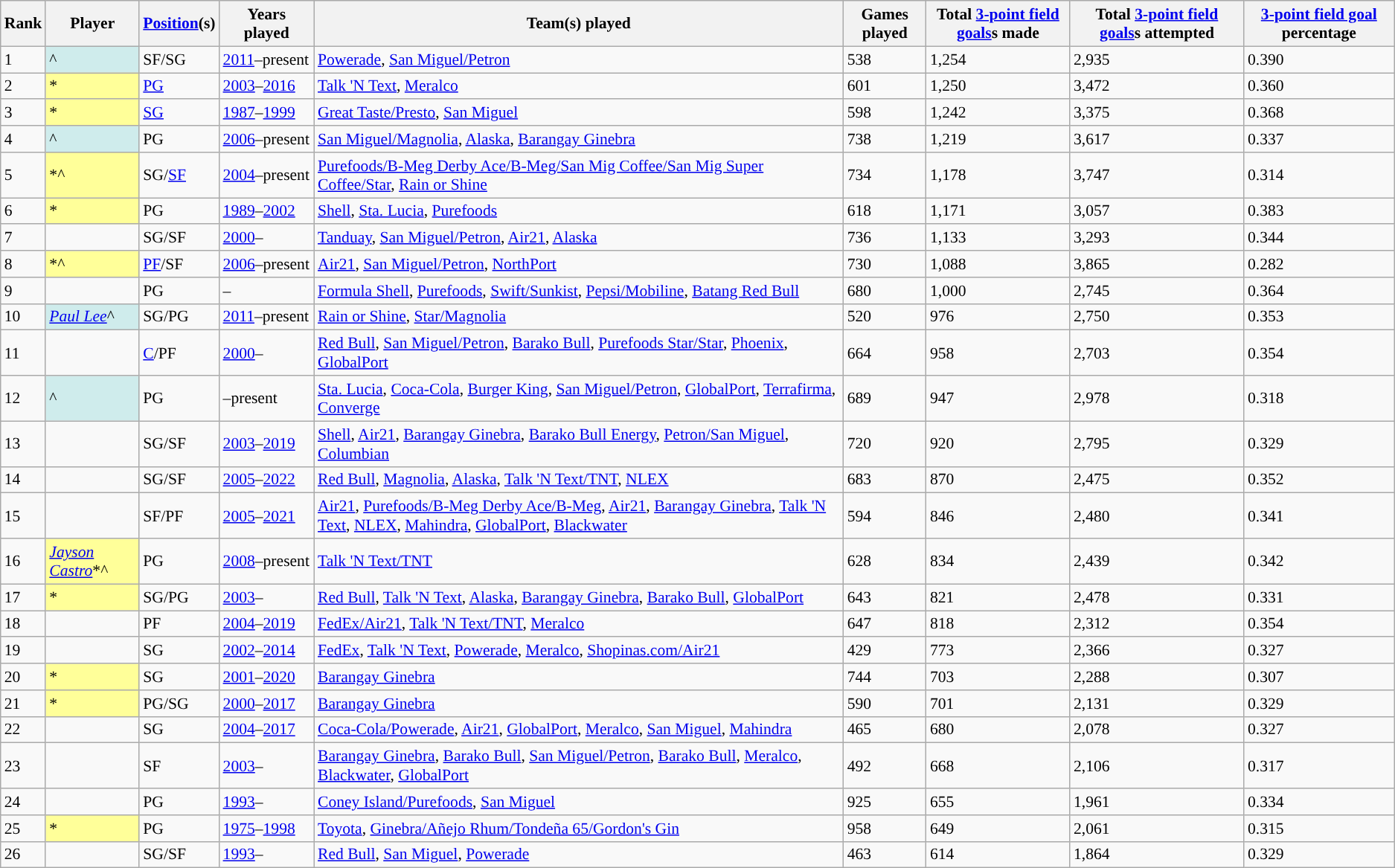<table class="wikitable sortable" style="font-size: 90%;">
<tr>
<th>Rank</th>
<th>Player</th>
<th><a href='#'>Position</a>(s)</th>
<th>Years played</th>
<th class="unsortable">Team(s) played</th>
<th>Games played</th>
<th>Total <a href='#'>3-point field goals</a>s made</th>
<th>Total <a href='#'>3-point field goals</a>s attempted</th>
<th><a href='#'>3-point field goal</a> percentage</th>
</tr>
<tr>
<td>1</td>
<td bgcolor="#CFECEC"><em></em>^</td>
<td>SF/SG</td>
<td><a href='#'>2011</a>–present</td>
<td><a href='#'>Powerade</a>, <a href='#'>San Miguel/Petron</a></td>
<td>538</td>
<td>1,254</td>
<td>2,935</td>
<td>0.390</td>
</tr>
<tr>
<td>2</td>
<td style="background:#FFFF99">*</td>
<td><a href='#'>PG</a></td>
<td><a href='#'>2003</a>–<a href='#'>2016</a></td>
<td><a href='#'>Talk 'N Text</a>, <a href='#'>Meralco</a></td>
<td>601</td>
<td>1,250</td>
<td>3,472</td>
<td>0.360</td>
</tr>
<tr>
<td>3</td>
<td bgcolor="#FFFF99">*</td>
<td><a href='#'>SG</a></td>
<td><a href='#'>1987</a>–<a href='#'>1999</a></td>
<td><a href='#'>Great Taste/Presto</a>, <a href='#'>San Miguel</a></td>
<td>598</td>
<td>1,242</td>
<td>3,375</td>
<td>0.368</td>
</tr>
<tr>
<td>4</td>
<td bgcolor="CFECEC"><em></em>^</td>
<td>PG</td>
<td><a href='#'>2006</a>–present</td>
<td><a href='#'>San Miguel/Magnolia</a>, <a href='#'>Alaska</a>, <a href='#'>Barangay Ginebra</a></td>
<td>738</td>
<td>1,219</td>
<td>3,617</td>
<td>0.337</td>
</tr>
<tr>
<td>5</td>
<td style="background:#FFFF99"><em></em>*^</td>
<td>SG/<a href='#'>SF</a></td>
<td><a href='#'>2004</a>–present</td>
<td><a href='#'>Purefoods/B-Meg Derby Ace/B-Meg/San Mig Coffee/San Mig Super Coffee/Star</a>, <a href='#'>Rain or Shine</a></td>
<td>734</td>
<td>1,178</td>
<td>3,747</td>
<td>0.314</td>
</tr>
<tr>
<td>6</td>
<td bgcolor="#FFFF99">*</td>
<td>PG</td>
<td><a href='#'>1989</a>–<a href='#'>2002</a></td>
<td><a href='#'>Shell</a>, <a href='#'>Sta. Lucia</a>, <a href='#'>Purefoods</a></td>
<td>618</td>
<td>1,171</td>
<td>3,057</td>
<td>0.383</td>
</tr>
<tr>
<td>7</td>
<td></td>
<td>SG/SF</td>
<td><a href='#'>2000</a>–</td>
<td><a href='#'>Tanduay</a>, <a href='#'>San Miguel/Petron</a>, <a href='#'>Air21</a>, <a href='#'>Alaska</a></td>
<td>736</td>
<td>1,133</td>
<td>3,293</td>
<td>0.344</td>
</tr>
<tr>
<td>8</td>
<td style="background:#FFFF99"><em></em>*^</td>
<td><a href='#'>PF</a>/SF</td>
<td><a href='#'>2006</a>–present</td>
<td><a href='#'>Air21</a>, <a href='#'>San Miguel/Petron</a>, <a href='#'>NorthPort</a></td>
<td>730</td>
<td>1,088</td>
<td>3,865</td>
<td>0.282</td>
</tr>
<tr>
<td>9</td>
<td></td>
<td>PG</td>
<td>–</td>
<td><a href='#'>Formula Shell</a>, <a href='#'>Purefoods</a>, <a href='#'>Swift/Sunkist</a>, <a href='#'>Pepsi/Mobiline</a>, <a href='#'>Batang Red Bull</a></td>
<td>680</td>
<td>1,000</td>
<td>2,745</td>
<td>0.364</td>
</tr>
<tr>
<td>10</td>
<td bgcolor="#CFECEC"><em><a href='#'>Paul Lee</a></em>^</td>
<td>SG/PG</td>
<td><a href='#'>2011</a>–present</td>
<td><a href='#'>Rain or Shine</a>, <a href='#'>Star/Magnolia</a></td>
<td>520</td>
<td>976</td>
<td>2,750</td>
<td>0.353</td>
</tr>
<tr>
<td>11</td>
<td></td>
<td><a href='#'>C</a>/PF</td>
<td><a href='#'>2000</a>–</td>
<td><a href='#'>Red Bull</a>, <a href='#'>San Miguel/Petron</a>, <a href='#'>Barako Bull</a>, <a href='#'>Purefoods Star/Star</a>, <a href='#'>Phoenix</a>, <a href='#'>GlobalPort</a></td>
<td>664</td>
<td>958</td>
<td>2,703</td>
<td>0.354</td>
</tr>
<tr>
<td>12</td>
<td bgcolor="#CFECEC"><em></em>^</td>
<td>PG</td>
<td>–present</td>
<td><a href='#'>Sta. Lucia</a>, <a href='#'>Coca-Cola</a>, <a href='#'>Burger King</a>, <a href='#'>San Miguel/Petron</a>, <a href='#'>GlobalPort</a>, <a href='#'>Terrafirma</a>, <a href='#'>Converge</a></td>
<td>689</td>
<td>947</td>
<td>2,978</td>
<td>0.318</td>
</tr>
<tr>
<td>13</td>
<td></td>
<td>SG/SF</td>
<td><a href='#'>2003</a>–<a href='#'>2019</a></td>
<td><a href='#'>Shell</a>, <a href='#'>Air21</a>, <a href='#'>Barangay Ginebra</a>, <a href='#'>Barako Bull Energy</a>, <a href='#'>Petron/San Miguel</a>, <a href='#'>Columbian</a></td>
<td>720</td>
<td>920</td>
<td>2,795</td>
<td>0.329</td>
</tr>
<tr>
<td>14</td>
<td></td>
<td>SG/SF</td>
<td><a href='#'>2005</a>–<a href='#'>2022</a></td>
<td><a href='#'>Red Bull</a>, <a href='#'>Magnolia</a>, <a href='#'>Alaska</a>, <a href='#'>Talk 'N Text/TNT</a>, <a href='#'>NLEX</a></td>
<td>683</td>
<td>870</td>
<td>2,475</td>
<td>0.352</td>
</tr>
<tr>
<td>15</td>
<td></td>
<td>SF/PF</td>
<td><a href='#'>2005</a>–<a href='#'>2021</a></td>
<td><a href='#'>Air21</a>, <a href='#'>Purefoods/B-Meg Derby Ace/B-Meg</a>, <a href='#'>Air21</a>, <a href='#'>Barangay Ginebra</a>, <a href='#'>Talk 'N Text</a>, <a href='#'>NLEX</a>, <a href='#'>Mahindra</a>, <a href='#'>GlobalPort</a>, <a href='#'>Blackwater</a></td>
<td>594</td>
<td>846</td>
<td>2,480</td>
<td>0.341</td>
</tr>
<tr>
<td>16</td>
<td style="background:#FFFF99"><em><a href='#'>Jayson Castro</a></em>*^</td>
<td>PG</td>
<td><a href='#'>2008</a>–present</td>
<td><a href='#'>Talk 'N Text/TNT</a></td>
<td>628</td>
<td>834</td>
<td>2,439</td>
<td>0.342</td>
</tr>
<tr>
<td>17</td>
<td style="background:#FFFF99">*</td>
<td>SG/PG</td>
<td><a href='#'>2003</a>–</td>
<td><a href='#'>Red Bull</a>, <a href='#'>Talk 'N Text</a>, <a href='#'>Alaska</a>, <a href='#'>Barangay Ginebra</a>, <a href='#'>Barako Bull</a>, <a href='#'>GlobalPort</a></td>
<td>643</td>
<td>821</td>
<td>2,478</td>
<td>0.331</td>
</tr>
<tr>
<td>18</td>
<td></td>
<td>PF</td>
<td><a href='#'>2004</a>–<a href='#'>2019</a></td>
<td><a href='#'>FedEx/Air21</a>, <a href='#'>Talk 'N Text/TNT</a>, <a href='#'>Meralco</a></td>
<td>647</td>
<td>818</td>
<td>2,312</td>
<td>0.354</td>
</tr>
<tr>
<td>19</td>
<td></td>
<td>SG</td>
<td><a href='#'>2002</a>–<a href='#'>2014</a></td>
<td><a href='#'>FedEx</a>, <a href='#'>Talk 'N Text</a>, <a href='#'>Powerade</a>, <a href='#'>Meralco</a>, <a href='#'>Shopinas.com/Air21</a></td>
<td>429</td>
<td>773</td>
<td>2,366</td>
<td>0.327</td>
</tr>
<tr>
<td>20</td>
<td style="background:#FFFF99">*</td>
<td>SG</td>
<td><a href='#'>2001</a>–<a href='#'>2020</a></td>
<td><a href='#'>Barangay Ginebra</a></td>
<td>744</td>
<td>703</td>
<td>2,288</td>
<td>0.307</td>
</tr>
<tr>
<td>21</td>
<td style="background:#FFFF99">*</td>
<td>PG/SG</td>
<td><a href='#'>2000</a>–<a href='#'>2017</a></td>
<td><a href='#'>Barangay Ginebra</a></td>
<td>590</td>
<td>701</td>
<td>2,131</td>
<td>0.329</td>
</tr>
<tr>
<td>22</td>
<td></td>
<td>SG</td>
<td><a href='#'>2004</a>–<a href='#'>2017</a></td>
<td><a href='#'>Coca-Cola/Powerade</a>, <a href='#'>Air21</a>, <a href='#'>GlobalPort</a>, <a href='#'>Meralco</a>, <a href='#'>San Miguel</a>, <a href='#'>Mahindra</a></td>
<td>465</td>
<td>680</td>
<td>2,078</td>
<td>0.327</td>
</tr>
<tr>
<td>23</td>
<td></td>
<td>SF</td>
<td><a href='#'>2003</a>–</td>
<td><a href='#'>Barangay Ginebra</a>, <a href='#'>Barako Bull</a>, <a href='#'>San Miguel/Petron</a>, <a href='#'>Barako Bull</a>, <a href='#'>Meralco</a>, <a href='#'>Blackwater</a>, <a href='#'>GlobalPort</a></td>
<td>492</td>
<td>668</td>
<td>2,106</td>
<td>0.317</td>
</tr>
<tr>
<td>24</td>
<td></td>
<td>PG</td>
<td><a href='#'>1993</a>–</td>
<td><a href='#'>Coney Island/Purefoods</a>, <a href='#'>San Miguel</a></td>
<td>925</td>
<td>655</td>
<td>1,961</td>
<td>0.334</td>
</tr>
<tr>
<td>25</td>
<td style="background:#FFFF99">*</td>
<td>PG</td>
<td><a href='#'>1975</a>–<a href='#'>1998</a></td>
<td><a href='#'>Toyota</a>, <a href='#'>Ginebra/Añejo Rhum/Tondeña 65/Gordon's Gin</a></td>
<td>958</td>
<td>649</td>
<td>2,061</td>
<td>0.315</td>
</tr>
<tr>
<td>26</td>
<td></td>
<td>SG/SF</td>
<td><a href='#'>1993</a>–</td>
<td><a href='#'>Red Bull</a>, <a href='#'>San Miguel</a>, <a href='#'>Powerade</a></td>
<td>463</td>
<td>614</td>
<td>1,864</td>
<td>0.329</td>
</tr>
</table>
